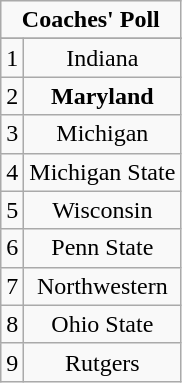<table class="wikitable" style="display: inline-table;">
<tr>
<td align="center" Colspan="3"><strong>Coaches' Poll</strong></td>
</tr>
<tr align="center">
</tr>
<tr align="center">
<td>1</td>
<td>Indiana</td>
</tr>
<tr align="center">
<td>2</td>
<td><strong>Maryland</strong></td>
</tr>
<tr align="center">
<td>3</td>
<td>Michigan</td>
</tr>
<tr align="center">
<td>4</td>
<td>Michigan State</td>
</tr>
<tr align="center">
<td>5</td>
<td>Wisconsin</td>
</tr>
<tr align="center">
<td>6</td>
<td>Penn State</td>
</tr>
<tr align="center">
<td>7</td>
<td>Northwestern</td>
</tr>
<tr align="center">
<td>8</td>
<td>Ohio State</td>
</tr>
<tr align="center">
<td>9</td>
<td>Rutgers</td>
</tr>
</table>
